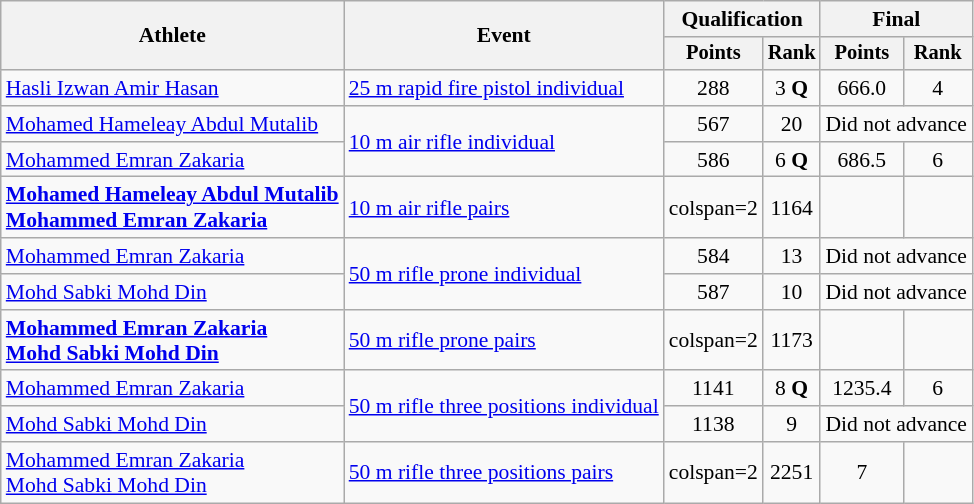<table class="wikitable" style="font-size:90%;">
<tr>
<th rowspan=2>Athlete</th>
<th rowspan=2>Event</th>
<th colspan=2>Qualification</th>
<th colspan=2>Final</th>
</tr>
<tr style="font-size:95%">
<th>Points</th>
<th>Rank</th>
<th>Points</th>
<th>Rank</th>
</tr>
<tr align=center>
<td align=left><a href='#'>Hasli Izwan Amir Hasan</a></td>
<td align=left><a href='#'>25 m rapid fire pistol individual</a></td>
<td>288</td>
<td>3 <strong>Q</strong></td>
<td>666.0</td>
<td>4</td>
</tr>
<tr align=center>
<td align=left><a href='#'>Mohamed Hameleay Abdul Mutalib</a></td>
<td align=left rowspan=2><a href='#'>10 m air rifle individual</a></td>
<td>567</td>
<td>20</td>
<td colspan=2>Did not advance</td>
</tr>
<tr align=center>
<td align=left><a href='#'>Mohammed Emran Zakaria</a></td>
<td>586</td>
<td>6 <strong>Q</strong></td>
<td>686.5</td>
<td>6</td>
</tr>
<tr align=center>
<td align=left><strong><a href='#'>Mohamed Hameleay Abdul Mutalib</a><br><a href='#'>Mohammed Emran Zakaria</a></strong></td>
<td align=left><a href='#'>10 m air rifle pairs</a></td>
<td>colspan=2 </td>
<td>1164</td>
<td></td>
</tr>
<tr align=center>
<td align=left><a href='#'>Mohammed Emran Zakaria</a></td>
<td align=left rowspan=2><a href='#'>50 m rifle prone individual</a></td>
<td>584</td>
<td>13</td>
<td colspan=2>Did not advance</td>
</tr>
<tr align=center>
<td align=left><a href='#'>Mohd Sabki Mohd Din</a></td>
<td>587</td>
<td>10</td>
<td colspan=2>Did not advance</td>
</tr>
<tr align=center>
<td align=left><strong><a href='#'>Mohammed Emran Zakaria</a><br><a href='#'>Mohd Sabki Mohd Din</a></strong></td>
<td align=left><a href='#'>50 m rifle prone pairs</a></td>
<td>colspan=2 </td>
<td>1173</td>
<td></td>
</tr>
<tr align=center>
<td align=left><a href='#'>Mohammed Emran Zakaria</a></td>
<td align=left rowspan=2><a href='#'>50 m rifle three positions individual</a></td>
<td>1141</td>
<td>8 <strong>Q</strong></td>
<td>1235.4</td>
<td>6</td>
</tr>
<tr align=center>
<td align=left><a href='#'>Mohd Sabki Mohd Din</a></td>
<td>1138</td>
<td>9</td>
<td colspan=2>Did not advance</td>
</tr>
<tr align=center>
<td align=left><a href='#'>Mohammed Emran Zakaria</a><br><a href='#'>Mohd Sabki Mohd Din</a></td>
<td align=left><a href='#'>50 m rifle three positions pairs</a></td>
<td>colspan=2 </td>
<td>2251</td>
<td>7</td>
</tr>
</table>
